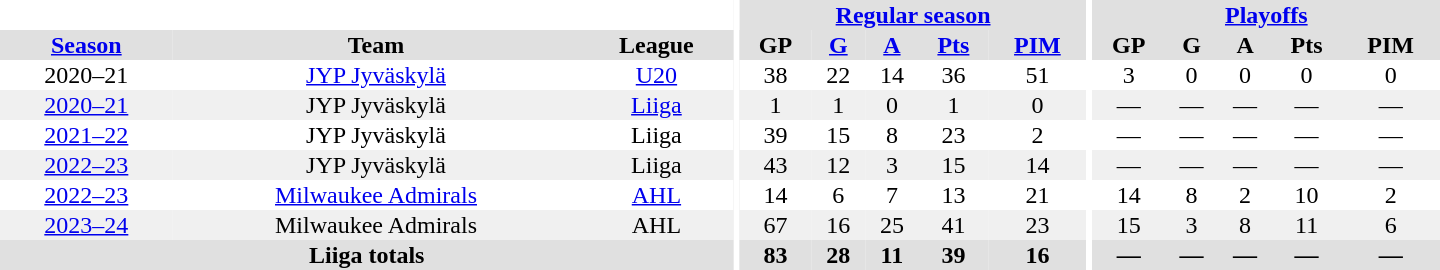<table border="0" cellpadding="1" cellspacing="0" style="text-align:center; width:60em">
<tr bgcolor="#e0e0e0">
<th colspan="3" bgcolor="#ffffff"></th>
<th rowspan="99" bgcolor="#ffffff"></th>
<th colspan="5"><a href='#'>Regular season</a></th>
<th rowspan="99" bgcolor="#ffffff"></th>
<th colspan="5"><a href='#'>Playoffs</a></th>
</tr>
<tr bgcolor="#e0e0e0">
<th><a href='#'>Season</a></th>
<th>Team</th>
<th>League</th>
<th>GP</th>
<th><a href='#'>G</a></th>
<th><a href='#'>A</a></th>
<th><a href='#'>Pts</a></th>
<th><a href='#'>PIM</a></th>
<th>GP</th>
<th>G</th>
<th>A</th>
<th>Pts</th>
<th>PIM</th>
</tr>
<tr>
<td>2020–21</td>
<td><a href='#'>JYP Jyväskylä</a></td>
<td><a href='#'>U20</a></td>
<td>38</td>
<td>22</td>
<td>14</td>
<td>36</td>
<td>51</td>
<td>3</td>
<td>0</td>
<td>0</td>
<td>0</td>
<td>0</td>
</tr>
<tr bgcolor="#f0f0f0">
<td><a href='#'>2020–21</a></td>
<td>JYP Jyväskylä</td>
<td><a href='#'>Liiga</a></td>
<td>1</td>
<td>1</td>
<td>0</td>
<td>1</td>
<td>0</td>
<td>—</td>
<td>—</td>
<td>—</td>
<td>—</td>
<td>—</td>
</tr>
<tr>
<td><a href='#'>2021–22</a></td>
<td>JYP Jyväskylä</td>
<td>Liiga</td>
<td>39</td>
<td>15</td>
<td>8</td>
<td>23</td>
<td>2</td>
<td>—</td>
<td>—</td>
<td>—</td>
<td>—</td>
<td>—</td>
</tr>
<tr bgcolor="#f0f0f0">
<td><a href='#'>2022–23</a></td>
<td>JYP Jyväskylä</td>
<td>Liiga</td>
<td>43</td>
<td>12</td>
<td>3</td>
<td>15</td>
<td>14</td>
<td>—</td>
<td>—</td>
<td>—</td>
<td>—</td>
<td>—</td>
</tr>
<tr>
<td><a href='#'>2022–23</a></td>
<td><a href='#'>Milwaukee Admirals</a></td>
<td><a href='#'>AHL</a></td>
<td>14</td>
<td>6</td>
<td>7</td>
<td>13</td>
<td>21</td>
<td>14</td>
<td>8</td>
<td>2</td>
<td>10</td>
<td>2</td>
</tr>
<tr bgcolor="#f0f0f0">
<td><a href='#'>2023–24</a></td>
<td>Milwaukee Admirals</td>
<td>AHL</td>
<td>67</td>
<td>16</td>
<td>25</td>
<td>41</td>
<td>23</td>
<td>15</td>
<td>3</td>
<td>8</td>
<td>11</td>
<td>6</td>
</tr>
<tr bgcolor="#e0e0e0">
<th colspan="3">Liiga totals</th>
<th>83</th>
<th>28</th>
<th>11</th>
<th>39</th>
<th>16</th>
<th>—</th>
<th>—</th>
<th>—</th>
<th>—</th>
<th>—</th>
</tr>
</table>
